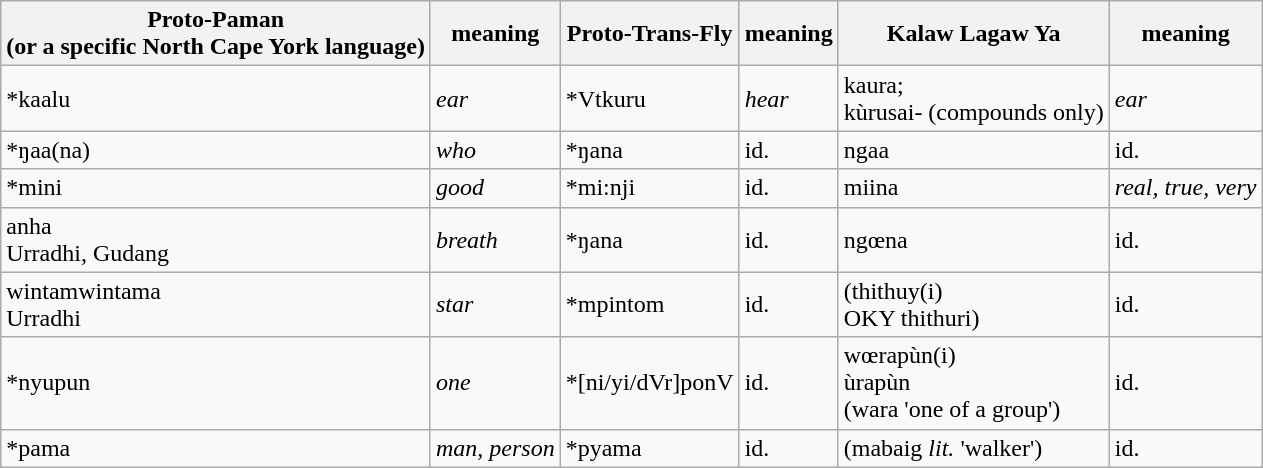<table class="wikitable">
<tr>
<th>Proto-Paman <br> (or a specific North Cape York language)</th>
<th>meaning</th>
<th>Proto-Trans-Fly</th>
<th>meaning</th>
<th>Kalaw Lagaw Ya</th>
<th>meaning</th>
</tr>
<tr>
<td>*kaalu</td>
<td><em>ear</em></td>
<td>*Vtkuru</td>
<td><em>hear</em></td>
<td>kaura; <br> kùrusai- (compounds only)</td>
<td><em>ear</em></td>
</tr>
<tr>
<td>*ŋaa(na)</td>
<td><em>who</em></td>
<td>*ŋana</td>
<td>id.</td>
<td>ngaa</td>
<td>id.</td>
</tr>
<tr>
<td>*mini</td>
<td><em>good</em></td>
<td>*mi:nji</td>
<td>id.</td>
<td>miina</td>
<td><em>real, true, very</em></td>
</tr>
<tr>
<td>anha <br> Urradhi, Gudang</td>
<td><em>breath</em></td>
<td>*ŋana</td>
<td>id.</td>
<td>ngœna</td>
<td>id.</td>
</tr>
<tr>
<td>wintamwintama <br> Urradhi</td>
<td><em>star</em></td>
<td>*mpintom</td>
<td>id.</td>
<td>(thithuy(i) <br> OKY thithuri)</td>
<td>id.</td>
</tr>
<tr>
<td>*nyupun</td>
<td><em>one</em></td>
<td>*[ni/yi/dVr]ponV</td>
<td>id.</td>
<td>wœrapùn(i) <br> ùrapùn <br> (wara 'one of a group')</td>
<td>id.</td>
</tr>
<tr>
<td>*pama</td>
<td><em>man, person</em></td>
<td>*pyama</td>
<td>id.</td>
<td>(mabaig <em>lit.</em> 'walker')</td>
<td>id.</td>
</tr>
</table>
